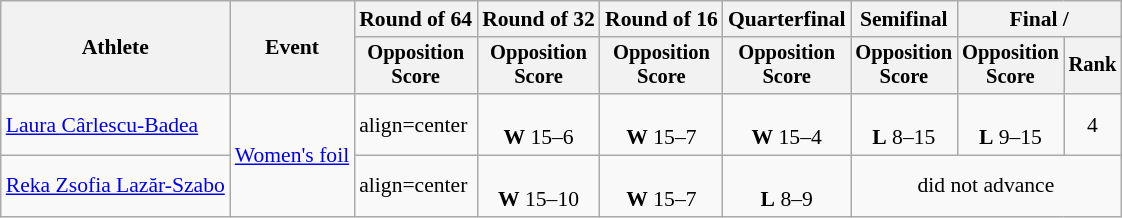<table class="wikitable" style="font-size:90%">
<tr>
<th rowspan="2">Athlete</th>
<th rowspan="2">Event</th>
<th>Round of 64</th>
<th>Round of 32</th>
<th>Round of 16</th>
<th>Quarterfinal</th>
<th>Semifinal</th>
<th colspan=2>Final / </th>
</tr>
<tr style="font-size:95%">
<th>Opposition <br> Score</th>
<th>Opposition <br> Score</th>
<th>Opposition <br> Score</th>
<th>Opposition <br> Score</th>
<th>Opposition <br> Score</th>
<th>Opposition <br> Score</th>
<th>Rank</th>
</tr>
<tr>
<td align=left><a href='#'>Laura Cârlescu-Badea</a></td>
<td align=left rowspan=2><a href='#'>Women's foil</a></td>
<td>align=center </td>
<td align=center><br><strong>W</strong> 15–6</td>
<td align=center><br><strong>W</strong> 15–7</td>
<td align=center><br><strong>W</strong> 15–4</td>
<td align=center><br><strong>L</strong> 8–15</td>
<td align=center><br><strong>L</strong> 9–15</td>
<td align=center>4</td>
</tr>
<tr>
<td align=left><a href='#'>Reka Zsofia Lazăr-Szabo</a></td>
<td>align=center </td>
<td align=center><br><strong>W</strong> 15–10</td>
<td align=center><br><strong>W</strong> 15–7</td>
<td align=center><br><strong>L</strong> 8–9</td>
<td align=center colspan=3>did not advance</td>
</tr>
</table>
